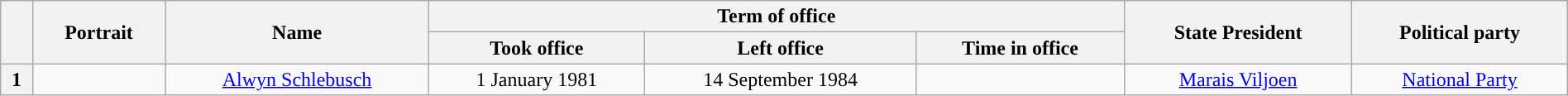<table class="wikitable" width="100%" style="text-align:center;">
<tr>
<th rowspan="2"></th>
<th rowspan="2" width="100px">Portrait</th>
<th rowspan="2">Name<br></th>
<th colspan="3">Term of office</th>
<th rowspan="2">State President</th>
<th rowspan="2">Political party</th>
</tr>
<tr>
<th>Took office</th>
<th>Left office</th>
<th>Time in office</th>
</tr>
<tr>
<th style="background:">1</th>
<td></td>
<td><a href='#'>Alwyn Schlebusch</a><br></td>
<td>1 January 1981</td>
<td>14 September 1984</td>
<td></td>
<td><a href='#'>Marais Viljoen</a></td>
<td><a href='#'>National Party</a></td>
</tr>
</table>
